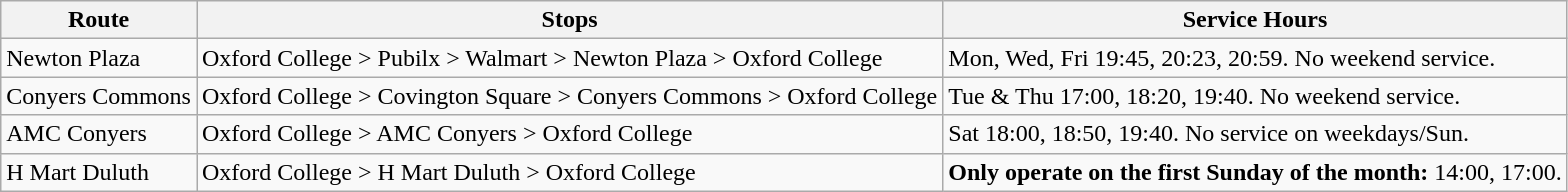<table class="wikitable">
<tr>
<th>Route</th>
<th>Stops</th>
<th>Service Hours</th>
</tr>
<tr>
<td>Newton Plaza</td>
<td>Oxford College > Pubilx > Walmart > Newton Plaza > Oxford College</td>
<td>Mon, Wed, Fri 19:45, 20:23, 20:59. No weekend service.</td>
</tr>
<tr>
<td>Conyers Commons</td>
<td>Oxford College > Covington Square >  Conyers Commons > Oxford College</td>
<td>Tue & Thu 17:00, 18:20, 19:40. No weekend service.</td>
</tr>
<tr>
<td>AMC Conyers</td>
<td>Oxford College > AMC Conyers > Oxford College</td>
<td>Sat 18:00, 18:50, 19:40. No service on weekdays/Sun.</td>
</tr>
<tr>
<td>H Mart Duluth</td>
<td>Oxford College > H Mart Duluth > Oxford College</td>
<td><strong>Only operate on the first Sunday of the month:</strong> 14:00, 17:00.</td>
</tr>
</table>
